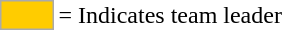<table>
<tr>
<td style="background:#fc0; border:1px solid #aaa; width:2em;"></td>
<td>= Indicates team leader</td>
</tr>
</table>
